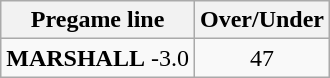<table class="wikitable">
<tr align="center">
<th style=>Pregame line</th>
<th style=>Over/Under</th>
</tr>
<tr align="center">
<td><strong>MARSHALL</strong> -3.0</td>
<td>47</td>
</tr>
</table>
